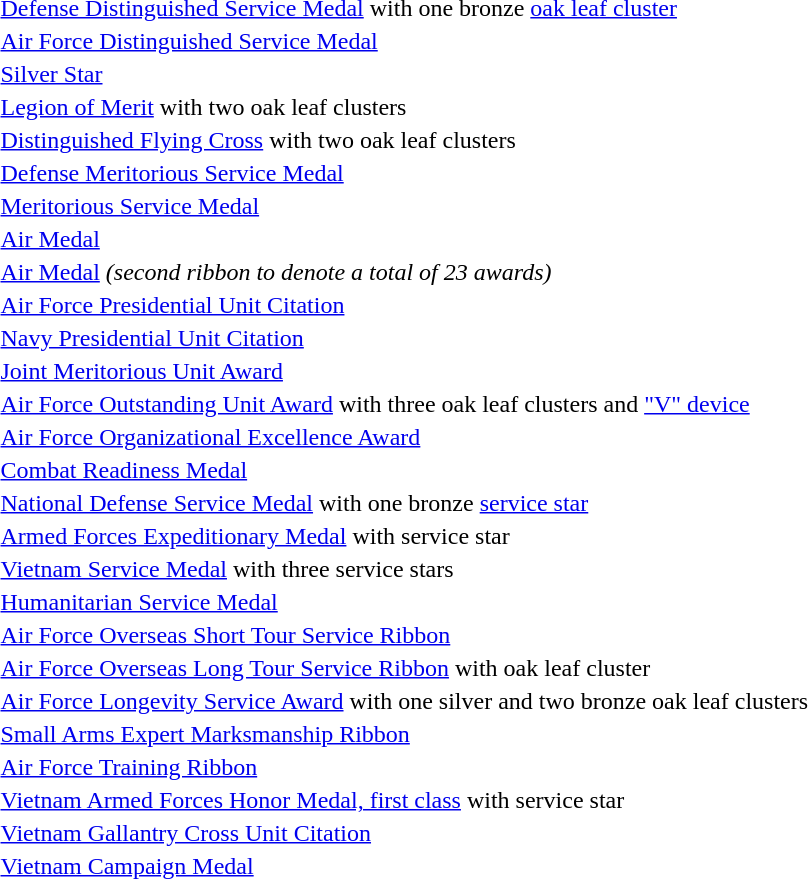<table>
<tr>
<td></td>
<td><a href='#'>Defense Distinguished Service Medal</a> with one bronze <a href='#'>oak leaf cluster</a></td>
</tr>
<tr>
<td></td>
<td><a href='#'>Air Force Distinguished Service Medal</a></td>
</tr>
<tr>
<td></td>
<td><a href='#'>Silver Star</a></td>
</tr>
<tr>
<td></td>
<td><a href='#'>Legion of Merit</a> with two oak leaf clusters</td>
</tr>
<tr>
<td></td>
<td><a href='#'>Distinguished Flying Cross</a> with two oak leaf clusters</td>
</tr>
<tr>
<td></td>
<td><a href='#'>Defense Meritorious Service Medal</a></td>
</tr>
<tr>
<td></td>
<td><a href='#'>Meritorious Service Medal</a></td>
</tr>
<tr>
<td></td>
<td><a href='#'>Air Medal</a></td>
</tr>
<tr>
<td></td>
<td><a href='#'>Air Medal</a> <em>(second ribbon to denote a total of 23 awards)</em></td>
</tr>
<tr>
<td></td>
<td><a href='#'>Air Force Presidential Unit Citation</a></td>
</tr>
<tr>
<td></td>
<td><a href='#'>Navy Presidential Unit Citation</a></td>
</tr>
<tr>
<td></td>
<td><a href='#'>Joint Meritorious Unit Award</a></td>
</tr>
<tr>
<td></td>
<td><a href='#'>Air Force Outstanding Unit Award</a> with three oak leaf clusters and <a href='#'>"V" device</a></td>
</tr>
<tr>
<td></td>
<td><a href='#'>Air Force Organizational Excellence Award</a></td>
</tr>
<tr>
<td></td>
<td><a href='#'>Combat Readiness Medal</a></td>
</tr>
<tr>
<td></td>
<td><a href='#'>National Defense Service Medal</a> with one bronze <a href='#'>service star</a></td>
</tr>
<tr>
<td></td>
<td><a href='#'>Armed Forces Expeditionary Medal</a> with service star</td>
</tr>
<tr>
<td></td>
<td><a href='#'>Vietnam Service Medal</a> with three service stars</td>
</tr>
<tr>
<td></td>
<td><a href='#'>Humanitarian Service Medal</a></td>
</tr>
<tr>
<td></td>
<td><a href='#'>Air Force Overseas Short Tour Service Ribbon</a></td>
</tr>
<tr>
<td></td>
<td><a href='#'>Air Force Overseas Long Tour Service Ribbon</a> with oak leaf cluster</td>
</tr>
<tr>
<td></td>
<td><a href='#'>Air Force Longevity Service Award</a> with one silver and two bronze oak leaf clusters</td>
</tr>
<tr>
<td></td>
<td><a href='#'>Small Arms Expert Marksmanship Ribbon</a></td>
</tr>
<tr>
<td></td>
<td><a href='#'>Air Force Training Ribbon</a></td>
</tr>
<tr>
<td></td>
<td><a href='#'>Vietnam Armed Forces Honor Medal, first class</a> with service star</td>
</tr>
<tr>
<td></td>
<td><a href='#'>Vietnam Gallantry Cross Unit Citation</a></td>
</tr>
<tr>
<td></td>
<td><a href='#'>Vietnam Campaign Medal</a></td>
</tr>
</table>
